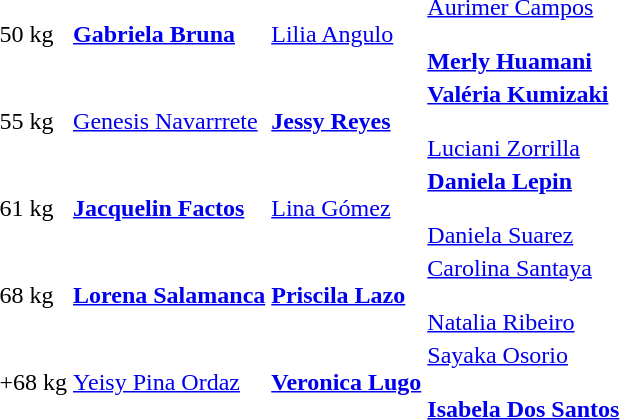<table>
<tr>
<td>50 kg</td>
<td><strong><a href='#'>Gabriela Bruna</a></strong><br></td>
<td><a href='#'>Lilia Angulo</a><br></td>
<td><a href='#'>Aurimer Campos</a><br><br><strong><a href='#'>Merly Huamani</a></strong><br></td>
</tr>
<tr>
<td>55 kg</td>
<td><a href='#'>Genesis Navarrrete</a><br></td>
<td><strong><a href='#'>Jessy Reyes</a></strong><br></td>
<td><strong><a href='#'>Valéria Kumizaki</a></strong><br><br><a href='#'>Luciani Zorrilla</a><br></td>
</tr>
<tr>
<td>61 kg</td>
<td><strong><a href='#'>Jacquelin Factos</a></strong><br></td>
<td><a href='#'>Lina Gómez</a><br></td>
<td><strong><a href='#'>Daniela Lepin</a></strong><br><br><a href='#'>Daniela Suarez</a><br></td>
</tr>
<tr>
<td>68 kg</td>
<td><strong><a href='#'>Lorena Salamanca</a></strong><br></td>
<td><strong><a href='#'>Priscila Lazo</a></strong><br></td>
<td><a href='#'>Carolina Santaya</a><br><br><a href='#'>Natalia Ribeiro</a><br></td>
</tr>
<tr>
<td rowspan=2>+68 kg</td>
<td><a href='#'>Yeisy Pina Ordaz</a><br></td>
<td><strong><a href='#'>Veronica Lugo</a></strong><br></td>
<td><a href='#'>Sayaka Osorio</a><br><br><strong><a href='#'>Isabela Dos Santos</a></strong><br></td>
</tr>
</table>
